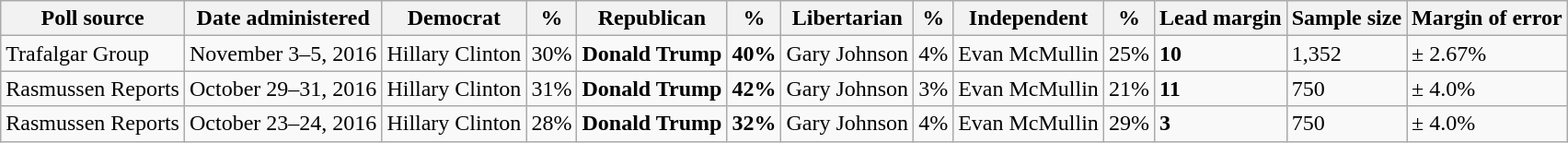<table class="wikitable">
<tr>
<th>Poll source</th>
<th>Date administered</th>
<th>Democrat</th>
<th>%</th>
<th>Republican</th>
<th>%</th>
<th>Libertarian</th>
<th>%</th>
<th>Independent</th>
<th>%</th>
<th>Lead margin</th>
<th>Sample size</th>
<th>Margin of error</th>
</tr>
<tr>
<td>Trafalgar Group</td>
<td>November 3–5, 2016</td>
<td>Hillary Clinton</td>
<td>30%</td>
<td><strong>Donald Trump</strong></td>
<td><strong>40%</strong></td>
<td>Gary Johnson</td>
<td>4%</td>
<td>Evan McMullin</td>
<td>25%</td>
<td><strong>10</strong></td>
<td>1,352</td>
<td>± 2.67%</td>
</tr>
<tr>
<td>Rasmussen Reports</td>
<td>October 29–31, 2016</td>
<td>Hillary Clinton</td>
<td>31%</td>
<td><strong>Donald Trump</strong></td>
<td><strong>42%</strong></td>
<td>Gary Johnson</td>
<td>3%</td>
<td>Evan McMullin</td>
<td>21%</td>
<td><strong>11</strong></td>
<td>750</td>
<td>± 4.0%</td>
</tr>
<tr>
<td>Rasmussen Reports</td>
<td>October 23–24, 2016</td>
<td>Hillary Clinton</td>
<td>28%</td>
<td><strong>Donald Trump</strong></td>
<td><strong>32%</strong></td>
<td>Gary Johnson</td>
<td>4%</td>
<td>Evan McMullin</td>
<td>29%</td>
<td><strong>3</strong></td>
<td>750</td>
<td>± 4.0%</td>
</tr>
</table>
